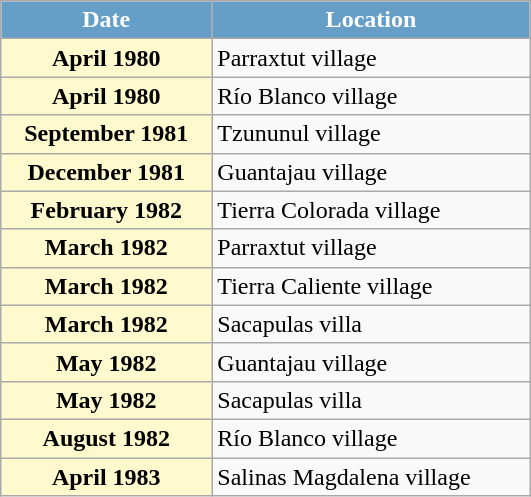<table class="wikitable sortable" width=28%>
<tr style="color:white;">
<th style="background:#659ec7;" align=center>Date</th>
<th style="background:#659ec7;" align=center>Location</th>
</tr>
<tr>
<th style="background:lemonchiffon;">April 1980</th>
<td>Parraxtut village</td>
</tr>
<tr>
<th style="background:lemonchiffon;">April 1980</th>
<td>Río Blanco village</td>
</tr>
<tr>
<th style="background:lemonchiffon;">September 1981</th>
<td>Tzununul village</td>
</tr>
<tr>
<th style="background:lemonchiffon;">December 1981</th>
<td>Guantajau village</td>
</tr>
<tr>
<th style="background:lemonchiffon;">February 1982</th>
<td>Tierra Colorada village</td>
</tr>
<tr>
<th style="background:lemonchiffon;">March 1982</th>
<td>Parraxtut village</td>
</tr>
<tr>
<th style="background:lemonchiffon;">March 1982</th>
<td>Tierra Caliente village</td>
</tr>
<tr>
<th style="background:lemonchiffon;">March 1982</th>
<td>Sacapulas villa</td>
</tr>
<tr>
<th style="background:lemonchiffon;">May 1982</th>
<td>Guantajau village</td>
</tr>
<tr>
<th style="background:lemonchiffon;">May 1982</th>
<td>Sacapulas villa</td>
</tr>
<tr>
<th style="background:lemonchiffon;">August 1982</th>
<td>Río Blanco village</td>
</tr>
<tr>
<th style="background:lemonchiffon;">April 1983</th>
<td>Salinas Magdalena village</td>
</tr>
</table>
